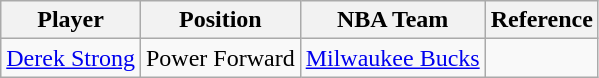<table class="wikitable">
<tr>
<th>Player</th>
<th>Position</th>
<th>NBA Team</th>
<th>Reference</th>
</tr>
<tr>
<td><a href='#'>Derek Strong</a></td>
<td>Power Forward</td>
<td><a href='#'>Milwaukee Bucks</a></td>
<td></td>
</tr>
</table>
